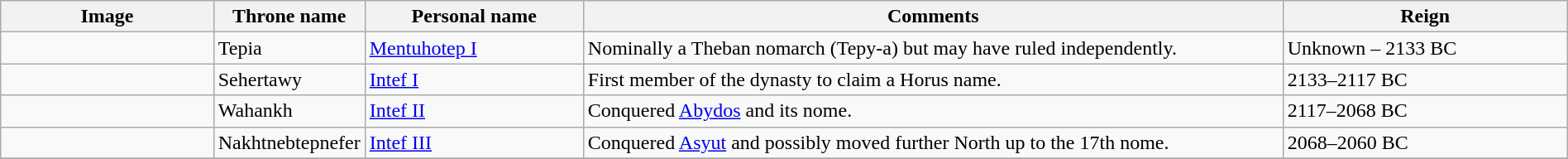<table class="wikitable" width="100%">
<tr>
<th width="15%">Image</th>
<th>Throne name</th>
<th width="15%">Personal name</th>
<th width="50%">Comments</th>
<th width="20%">Reign</th>
</tr>
<tr>
<td></td>
<td>Tepia</td>
<td><a href='#'>Mentuhotep I</a></td>
<td>Nominally a Theban nomarch (Tepy-a) but may have ruled independently.</td>
<td>Unknown – 2133 BC</td>
</tr>
<tr>
<td></td>
<td>Sehertawy</td>
<td><a href='#'>Intef I</a></td>
<td>First member of the dynasty to claim a Horus name.</td>
<td>2133–2117 BC</td>
</tr>
<tr>
<td></td>
<td>Wahankh</td>
<td><a href='#'>Intef II</a></td>
<td>Conquered <a href='#'>Abydos</a> and its nome.</td>
<td>2117–2068 BC</td>
</tr>
<tr>
<td></td>
<td>Nakhtnebtepnefer</td>
<td><a href='#'>Intef III</a></td>
<td>Conquered <a href='#'>Asyut</a> and possibly moved further North up to the 17th nome.</td>
<td>2068–2060 BC</td>
</tr>
<tr>
</tr>
</table>
